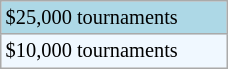<table class="wikitable"  style="font-size:85%; width:12%;">
<tr style="background:lightblue;">
<td>$25,000 tournaments</td>
</tr>
<tr style="background:#f0f8ff;">
<td>$10,000 tournaments</td>
</tr>
</table>
